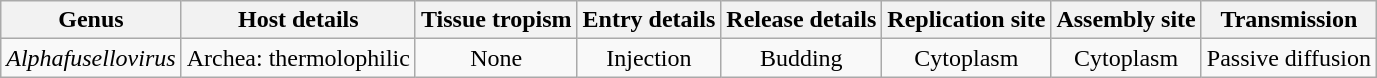<table class="wikitable sortable" style="text-align:center">
<tr>
<th>Genus</th>
<th>Host details</th>
<th>Tissue tropism</th>
<th>Entry details</th>
<th>Release details</th>
<th>Replication site</th>
<th>Assembly site</th>
<th>Transmission</th>
</tr>
<tr>
<td><em>Alphafusellovirus</em></td>
<td>Archea: thermolophilic</td>
<td>None</td>
<td>Injection</td>
<td>Budding</td>
<td>Cytoplasm</td>
<td>Cytoplasm</td>
<td>Passive diffusion</td>
</tr>
</table>
